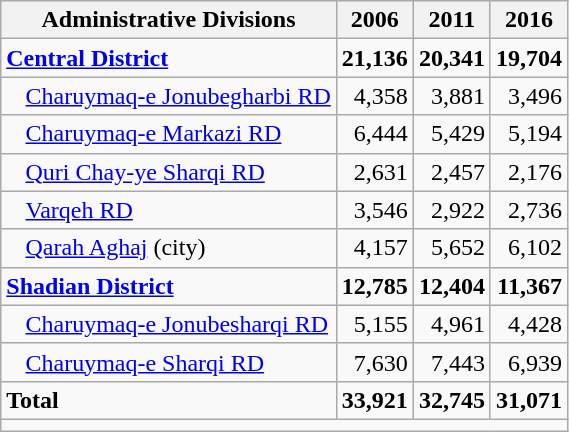<table class="wikitable">
<tr>
<th>Administrative Divisions</th>
<th>2006</th>
<th>2011</th>
<th>2016</th>
</tr>
<tr>
<td><strong><a href='#'>Central District</a></strong></td>
<td style="text-align: right;"><strong>21,136</strong></td>
<td style="text-align: right;"><strong>20,341</strong></td>
<td style="text-align: right;"><strong>19,704</strong></td>
</tr>
<tr>
<td style="padding-left: 1em;"><a href='#'>Charuymaq-e Jonubegharbi RD</a></td>
<td style="text-align: right;">4,358</td>
<td style="text-align: right;">3,881</td>
<td style="text-align: right;">3,496</td>
</tr>
<tr>
<td style="padding-left: 1em;"><a href='#'>Charuymaq-e Markazi RD</a></td>
<td style="text-align: right;">6,444</td>
<td style="text-align: right;">5,429</td>
<td style="text-align: right;">5,194</td>
</tr>
<tr>
<td style="padding-left: 1em;"><a href='#'>Quri Chay-ye Sharqi RD</a></td>
<td style="text-align: right;">2,631</td>
<td style="text-align: right;">2,457</td>
<td style="text-align: right;">2,176</td>
</tr>
<tr>
<td style="padding-left: 1em;"><a href='#'>Varqeh RD</a></td>
<td style="text-align: right;">3,546</td>
<td style="text-align: right;">2,922</td>
<td style="text-align: right;">2,736</td>
</tr>
<tr>
<td style="padding-left: 1em;"><a href='#'>Qarah Aghaj</a> (city)</td>
<td style="text-align: right;">4,157</td>
<td style="text-align: right;">5,652</td>
<td style="text-align: right;">6,102</td>
</tr>
<tr>
<td><strong><a href='#'>Shadian District</a></strong></td>
<td style="text-align: right;"><strong>12,785</strong></td>
<td style="text-align: right;"><strong>12,404</strong></td>
<td style="text-align: right;"><strong>11,367</strong></td>
</tr>
<tr>
<td style="padding-left: 1em;"><a href='#'>Charuymaq-e Jonubesharqi RD</a></td>
<td style="text-align: right;">5,155</td>
<td style="text-align: right;">4,961</td>
<td style="text-align: right;">4,428</td>
</tr>
<tr>
<td style="padding-left: 1em;"><a href='#'>Charuymaq-e Sharqi RD</a></td>
<td style="text-align: right;">7,630</td>
<td style="text-align: right;">7,443</td>
<td style="text-align: right;">6,939</td>
</tr>
<tr>
<td><strong>Total</strong></td>
<td style="text-align: right;"><strong>33,921</strong></td>
<td style="text-align: right;"><strong>32,745</strong></td>
<td style="text-align: right;"><strong>31,071</strong></td>
</tr>
<tr>
<td colspan=4></td>
</tr>
</table>
